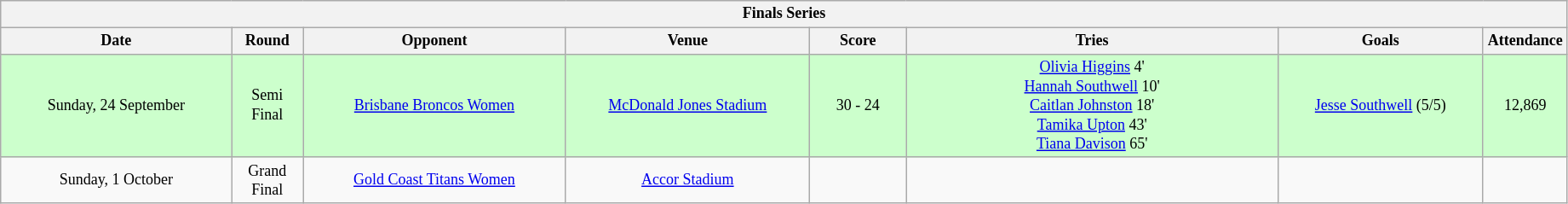<table class="wikitable" style="font-size:75%; text-align:center;">
<tr>
<th colspan="8">Finals Series</th>
</tr>
<tr>
<th width="175">Date</th>
<th width="50">Round</th>
<th width="200">Opponent</th>
<th width="185">Venue</th>
<th width="70">Score</th>
<th width="285">Tries</th>
<th width="155">Goals</th>
<th width="60">Attendance</th>
</tr>
<tr bgcolor=#CCFFCC>
<td>Sunday, 24 September</td>
<td>Semi Final</td>
<td> <a href='#'>Brisbane Broncos Women</a></td>
<td><a href='#'>McDonald Jones Stadium</a></td>
<td>30 - 24</td>
<td><a href='#'>Olivia Higgins</a> 4' <br><a href='#'>Hannah Southwell</a> 10' <br><a href='#'>Caitlan Johnston</a> 18' <br><a href='#'>Tamika Upton</a> 43' <br><a href='#'>Tiana Davison</a> 65'</td>
<td><a href='#'>Jesse Southwell</a> (5/5)</td>
<td>12,869</td>
</tr>
<tr>
<td>Sunday, 1 October</td>
<td>Grand Final</td>
<td> <a href='#'>Gold Coast Titans Women</a></td>
<td><a href='#'>Accor Stadium</a></td>
<td></td>
<td></td>
<td></td>
<td></td>
</tr>
</table>
